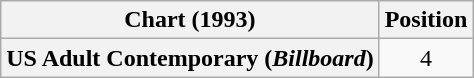<table class="wikitable plainrowheaders" style="text-align:center">
<tr>
<th>Chart (1993)</th>
<th>Position</th>
</tr>
<tr>
<th scope="row">US Adult Contemporary (<em>Billboard</em>)</th>
<td>4</td>
</tr>
</table>
